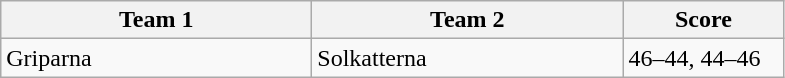<table class="wikitable" style="font-size: 100%">
<tr>
<th width=200>Team 1</th>
<th width=200>Team 2</th>
<th width=100>Score</th>
</tr>
<tr>
<td>Griparna</td>
<td>Solkatterna</td>
<td>46–44, 44–46</td>
</tr>
</table>
